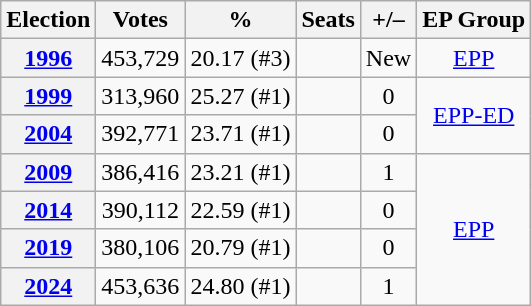<table class="wikitable" style="text-align:center;">
<tr>
<th>Election</th>
<th>Votes</th>
<th>%</th>
<th>Seats</th>
<th>+/–</th>
<th>EP Group</th>
</tr>
<tr>
<th><a href='#'>1996</a></th>
<td>453,729</td>
<td>20.17 (#3)</td>
<td></td>
<td>New</td>
<td><a href='#'>EPP</a></td>
</tr>
<tr>
<th><a href='#'>1999</a></th>
<td>313,960</td>
<td>25.27 (#1)</td>
<td></td>
<td> 0</td>
<td rowspan=2><a href='#'>EPP-ED</a></td>
</tr>
<tr>
<th><a href='#'>2004</a></th>
<td>392,771</td>
<td>23.71 (#1)</td>
<td></td>
<td> 0</td>
</tr>
<tr>
<th><a href='#'>2009</a></th>
<td>386,416</td>
<td>23.21 (#1)</td>
<td></td>
<td> 1</td>
<td rowspan=4><a href='#'>EPP</a></td>
</tr>
<tr>
<th><a href='#'>2014</a></th>
<td>390,112</td>
<td>22.59 (#1)</td>
<td></td>
<td> 0</td>
</tr>
<tr>
<th><a href='#'>2019</a></th>
<td>380,106</td>
<td>20.79 (#1)</td>
<td></td>
<td> 0</td>
</tr>
<tr>
<th><a href='#'>2024</a></th>
<td>453,636</td>
<td>24.80 (#1)</td>
<td></td>
<td> 1</td>
</tr>
</table>
